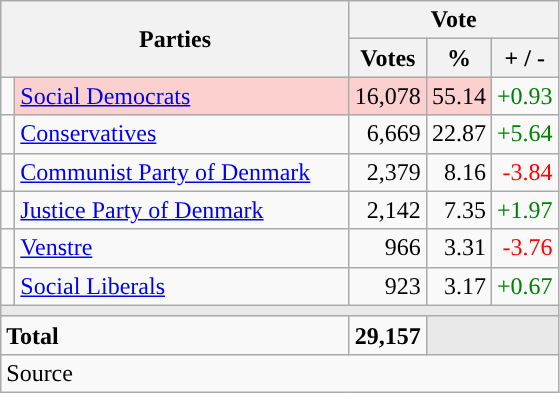<table class="wikitable" style="text-align:right;">
<tr>
<th style="text-align:centre;" rowspan="2" colspan="2" width="225">Parties</th>
<th colspan="3">Vote</th>
</tr>
<tr>
<th width="15">Votes</th>
<th width="15">%</th>
<th width="15">+ / -</th>
</tr>
<tr>
<td width="2" style="color:inherit;background:"></td>
<td bgcolor=#fbd0ce  align="left"><a href='#'>Social Democrats</a></td>
<td bgcolor=#fbd0ce>16,078</td>
<td bgcolor=#fbd0ce>55.14</td>
<td style=color:green;>+0.93</td>
</tr>
<tr>
<td width="2" style="color:inherit;background:"></td>
<td align="left"><a href='#'>Conservatives</a></td>
<td>6,669</td>
<td>22.87</td>
<td style=color:green;>+5.64</td>
</tr>
<tr>
<td width="2" style="color:inherit;background:"></td>
<td align="left"><a href='#'>Communist Party of Denmark</a></td>
<td>2,379</td>
<td>8.16</td>
<td style=color:red;>-3.84</td>
</tr>
<tr>
<td width="2" style="color:inherit;background:"></td>
<td align="left"><a href='#'>Justice Party of Denmark</a></td>
<td>2,142</td>
<td>7.35</td>
<td style=color:green;>+1.97</td>
</tr>
<tr>
<td width="2" style="color:inherit;background:"></td>
<td align="left"><a href='#'>Venstre</a></td>
<td>966</td>
<td>3.31</td>
<td style=color:red;>-3.76</td>
</tr>
<tr>
<td width="2" style="color:inherit;background:"></td>
<td align="left"><a href='#'>Social Liberals</a></td>
<td>923</td>
<td>3.17</td>
<td style=color:green;>+0.67</td>
</tr>
<tr>
<td colspan="7" bgcolor="#E9E9E9"></td>
</tr>
<tr>
<td align="left" colspan="2"><strong>Total</strong></td>
<td><strong>29,157</strong></td>
<td bgcolor="#E9E9E9" colspan="2"></td>
</tr>
<tr>
<td align="left" colspan="6">Source</td>
</tr>
</table>
